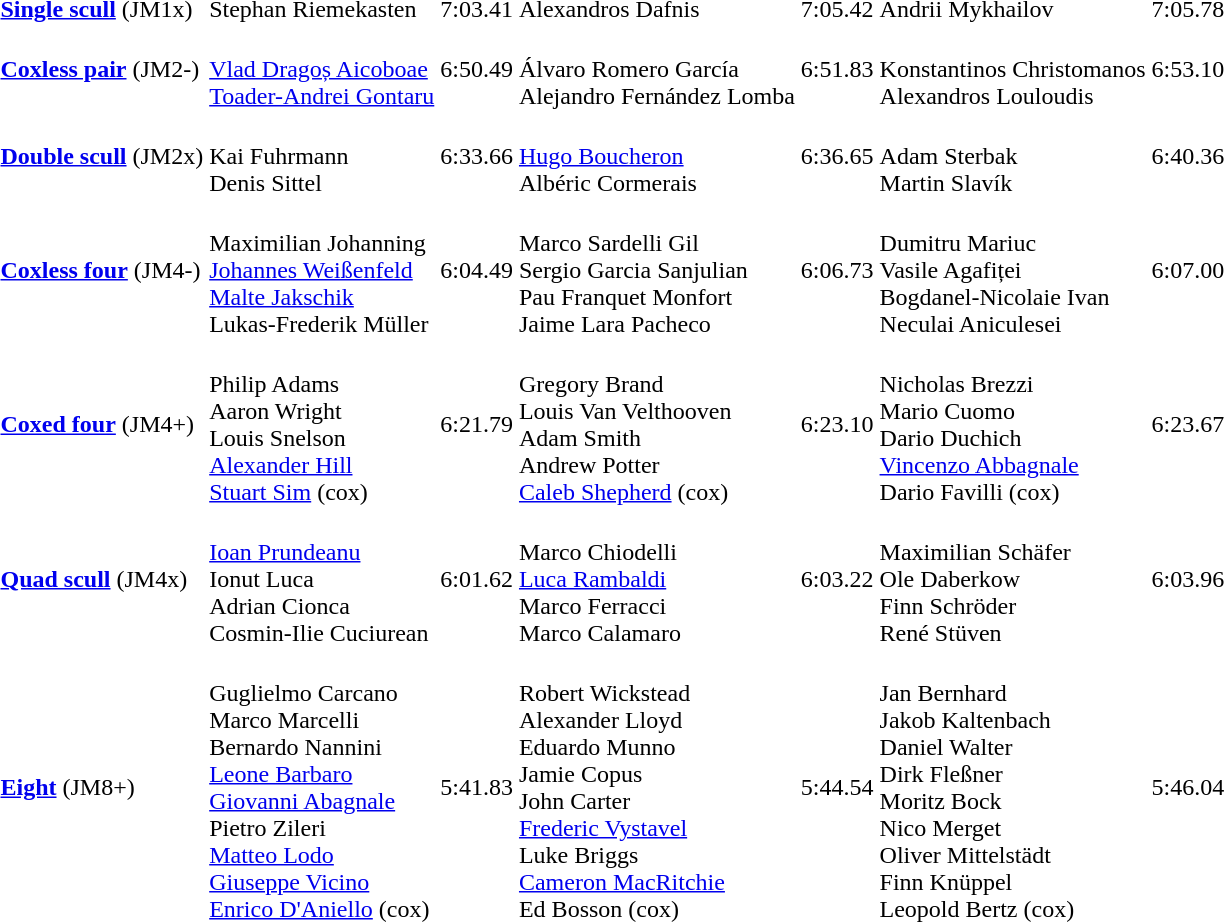<table>
<tr>
<td><strong><a href='#'>Single scull</a></strong> (JM1x)</td>
<td>Stephan Riemekasten<br></td>
<td>7:03.41</td>
<td>Alexandros Dafnis<br></td>
<td>7:05.42</td>
<td>Andrii Mykhailov<br></td>
<td>7:05.78</td>
</tr>
<tr>
<td><strong><a href='#'>Coxless pair</a></strong> (JM2-)</td>
<td><br><a href='#'>Vlad Dragoș Aicoboae</a><br><a href='#'>Toader-Andrei Gontaru</a></td>
<td>6:50.49</td>
<td><br>Álvaro Romero García<br>Alejandro Fernández Lomba</td>
<td>6:51.83</td>
<td><br>Konstantinos Christomanos<br>Alexandros Louloudis</td>
<td>6:53.10</td>
</tr>
<tr>
<td><strong><a href='#'>Double scull</a></strong> (JM2x)</td>
<td><br>Kai Fuhrmann<br>Denis Sittel</td>
<td>6:33.66</td>
<td><br><a href='#'>Hugo Boucheron</a><br>Albéric Cormerais</td>
<td>6:36.65</td>
<td><br>Adam Sterbak<br>Martin Slavík</td>
<td>6:40.36</td>
</tr>
<tr>
<td><strong><a href='#'>Coxless four</a></strong> (JM4-)</td>
<td><br>Maximilian Johanning<br><a href='#'>Johannes Weißenfeld</a><br><a href='#'>Malte Jakschik</a><br>Lukas-Frederik Müller</td>
<td>6:04.49</td>
<td><br>Marco Sardelli Gil<br>Sergio Garcia Sanjulian<br>Pau Franquet Monfort<br>Jaime Lara Pacheco</td>
<td>6:06.73</td>
<td><br>Dumitru Mariuc<br>Vasile Agafiței<br>Bogdanel-Nicolaie Ivan<br>Neculai Aniculesei</td>
<td>6:07.00</td>
</tr>
<tr>
<td><strong><a href='#'>Coxed four</a></strong> (JM4+)</td>
<td><br>Philip Adams<br>Aaron Wright<br>Louis Snelson<br><a href='#'>Alexander Hill</a><br><a href='#'>Stuart Sim</a> (cox)</td>
<td>6:21.79</td>
<td><br>Gregory Brand<br>Louis Van Velthooven<br>Adam Smith<br>Andrew Potter<br><a href='#'>Caleb Shepherd</a> (cox)</td>
<td>6:23.10</td>
<td><br>Nicholas Brezzi<br>Mario Cuomo<br>Dario Duchich<br><a href='#'>Vincenzo Abbagnale</a><br>Dario Favilli (cox)</td>
<td>6:23.67</td>
</tr>
<tr>
<td><strong><a href='#'>Quad scull</a></strong> (JM4x)</td>
<td><br><a href='#'>Ioan Prundeanu</a><br>Ionut Luca<br>Adrian Cionca<br>Cosmin-Ilie Cuciurean</td>
<td>6:01.62</td>
<td><br>Marco Chiodelli<br><a href='#'>Luca Rambaldi</a><br>Marco Ferracci<br>Marco Calamaro</td>
<td>6:03.22</td>
<td><br>Maximilian Schäfer<br>Ole Daberkow<br>Finn Schröder<br>René Stüven</td>
<td>6:03.96</td>
</tr>
<tr>
<td><strong><a href='#'>Eight</a></strong> (JM8+)</td>
<td><br>Guglielmo Carcano<br>Marco Marcelli<br>Bernardo Nannini<br><a href='#'>Leone Barbaro</a><br><a href='#'>Giovanni Abagnale</a><br>Pietro Zileri<br><a href='#'>Matteo Lodo</a><br><a href='#'>Giuseppe Vicino</a><br><a href='#'>Enrico D'Aniello</a> (cox)</td>
<td>5:41.83</td>
<td><br>Robert Wickstead<br>Alexander Lloyd<br>Eduardo Munno<br>Jamie Copus<br>John Carter<br><a href='#'>Frederic Vystavel</a><br>Luke Briggs<br><a href='#'>Cameron MacRitchie</a><br>Ed Bosson (cox)</td>
<td>5:44.54</td>
<td><br>Jan Bernhard<br>Jakob Kaltenbach<br>Daniel Walter<br>Dirk Fleßner<br>Moritz Bock<br>Nico Merget<br>Oliver Mittelstädt<br>Finn Knüppel<br>Leopold Bertz (cox)</td>
<td>5:46.04</td>
</tr>
</table>
